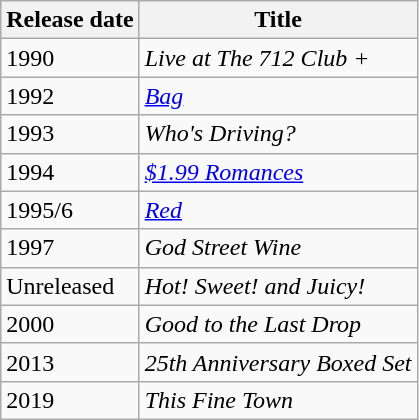<table class="wikitable">
<tr>
<th>Release date</th>
<th>Title</th>
</tr>
<tr>
<td>1990</td>
<td><em>Live at The 712 Club +</em></td>
</tr>
<tr>
<td>1992</td>
<td><em><a href='#'>Bag</a></em></td>
</tr>
<tr>
<td>1993</td>
<td><em>Who's Driving?</em></td>
</tr>
<tr>
<td>1994</td>
<td><em><a href='#'>$1.99 Romances</a></em></td>
</tr>
<tr>
<td>1995/6</td>
<td><em> <a href='#'>Red</a></em></td>
</tr>
<tr>
<td>1997</td>
<td><em>God Street Wine</em></td>
</tr>
<tr>
<td>Unreleased</td>
<td><em>Hot! Sweet! and Juicy!</em></td>
</tr>
<tr>
<td>2000</td>
<td><em>Good to the Last Drop</em></td>
</tr>
<tr>
<td>2013</td>
<td><em>25th Anniversary Boxed Set</em></td>
</tr>
<tr>
<td>2019</td>
<td><em>This Fine Town</em></td>
</tr>
</table>
